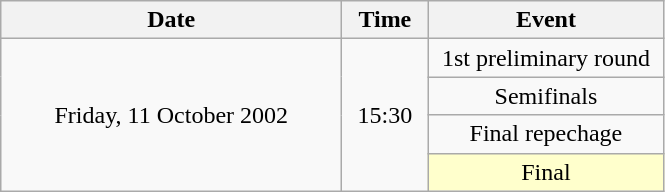<table class = "wikitable" style="text-align:center;">
<tr>
<th width=220>Date</th>
<th width=50>Time</th>
<th width=150>Event</th>
</tr>
<tr>
<td rowspan=4>Friday, 11 October 2002</td>
<td rowspan=4>15:30</td>
<td>1st preliminary round</td>
</tr>
<tr>
<td>Semifinals</td>
</tr>
<tr>
<td>Final repechage</td>
</tr>
<tr>
<td bgcolor=ffffcc>Final</td>
</tr>
</table>
